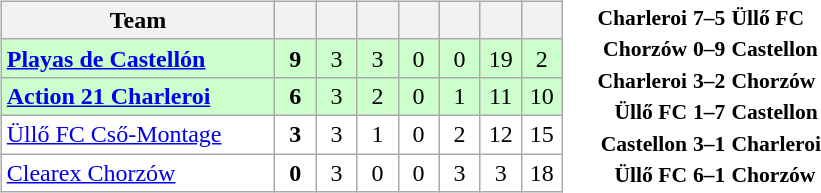<table>
<tr>
<td><br><table class="wikitable" style="text-align: center;">
<tr>
<th width="175">Team</th>
<th width="20"></th>
<th width="20"></th>
<th width="20"></th>
<th width="20"></th>
<th width="20"></th>
<th width="20"></th>
<th width="20"></th>
</tr>
<tr bgcolor="#ccffcc">
<td align="left"> <strong><a href='#'>Playas de Castellón</a></strong></td>
<td><strong>9</strong></td>
<td>3</td>
<td>3</td>
<td>0</td>
<td>0</td>
<td>19</td>
<td>2</td>
</tr>
<tr bgcolor=ccffcc>
<td align="left"> <strong><a href='#'>Action 21 Charleroi</a></strong></td>
<td><strong>6</strong></td>
<td>3</td>
<td>2</td>
<td>0</td>
<td>1</td>
<td>11</td>
<td>10</td>
</tr>
<tr bgcolor=ffffff>
<td align="left"> <a href='#'>Üllő FC Cső-Montage</a></td>
<td><strong>3</strong></td>
<td>3</td>
<td>1</td>
<td>0</td>
<td>2</td>
<td>12</td>
<td>15</td>
</tr>
<tr bgcolor=ffffff>
<td align="left"> <a href='#'>Clearex Chorzów</a></td>
<td><strong>0</strong></td>
<td>3</td>
<td>0</td>
<td>0</td>
<td>3</td>
<td>3</td>
<td>18</td>
</tr>
</table>
</td>
<td><br><table style="font-size:90%; margin: 0 auto;">
<tr>
<td align="right"><strong>Charleroi</strong></td>
<td align="center"><strong>7–5</strong></td>
<td><strong>Üllő FC</strong></td>
</tr>
<tr>
<td align="right"><strong>Chorzów</strong></td>
<td align="center"><strong>0–9</strong></td>
<td><strong>Castellon</strong></td>
</tr>
<tr>
<td align="right"><strong>Charleroi</strong></td>
<td align="center"><strong>3–2</strong></td>
<td><strong>Chorzów</strong></td>
</tr>
<tr>
<td align="right"><strong>Üllő FC</strong></td>
<td align="center"><strong>1–7</strong></td>
<td><strong>Castellon</strong></td>
</tr>
<tr>
<td align="right"><strong>Castellon</strong></td>
<td align="center"><strong>3–1</strong></td>
<td><strong>Charleroi</strong></td>
</tr>
<tr>
<td align="right"><strong>Üllő FC</strong></td>
<td align="center"><strong>6–1</strong></td>
<td><strong>Chorzów</strong></td>
</tr>
</table>
</td>
</tr>
</table>
